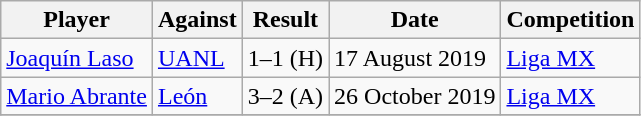<table class="wikitable">
<tr>
<th>Player</th>
<th>Against</th>
<th>Result</th>
<th>Date</th>
<th>Competition</th>
</tr>
<tr>
<td> <a href='#'>Joaquín Laso</a></td>
<td><a href='#'>UANL</a></td>
<td>1–1 (H)</td>
<td>17 August 2019</td>
<td><a href='#'>Liga MX</a></td>
</tr>
<tr>
<td> <a href='#'>Mario Abrante</a></td>
<td><a href='#'>León</a></td>
<td>3–2 (A)</td>
<td>26 October 2019</td>
<td><a href='#'>Liga MX</a></td>
</tr>
<tr>
</tr>
</table>
